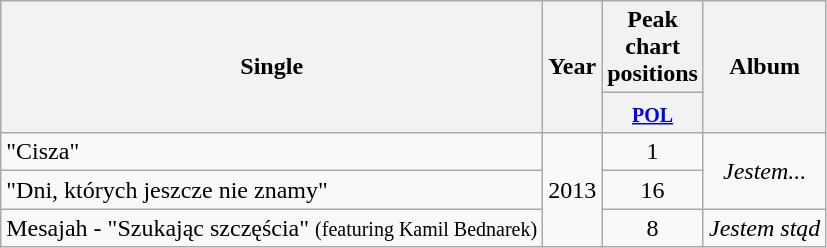<table class=wikitable style=text-align:center;>
<tr>
<th rowspan=2>Single</th>
<th rowspan=2>Year</th>
<th colspan=1>Peak chart positions</th>
<th rowspan=2>Album</th>
</tr>
<tr style="vertical-align:top;line-height:1.2">
<th width=25px><small><a href='#'>POL</a><br></small></th>
</tr>
<tr>
<td style="text-align:left;">"Cisza"</td>
<td rowspan=3>2013</td>
<td>1</td>
<td rowspan=2><em>Jestem...</em></td>
</tr>
<tr>
<td style="text-align:left;">"Dni, których jeszcze nie znamy"</td>
<td>16</td>
</tr>
<tr>
<td style="text-align:left;">Mesajah - "Szukając szczęścia" <small>(featuring Kamil Bednarek)</small></td>
<td>8</td>
<td><em>Jestem stąd</em></td>
</tr>
</table>
